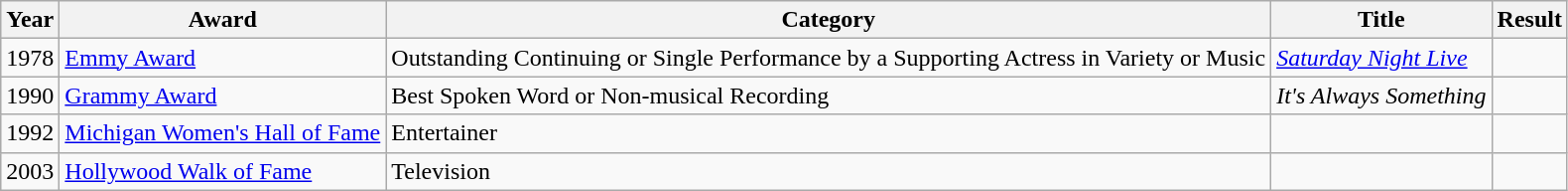<table class="wikitable sortable">
<tr>
<th>Year</th>
<th>Award</th>
<th>Category</th>
<th>Title</th>
<th>Result</th>
</tr>
<tr>
<td>1978</td>
<td><a href='#'>Emmy Award</a></td>
<td>Outstanding Continuing or Single Performance by a Supporting Actress in Variety or Music</td>
<td><em><a href='#'>Saturday Night Live</a></em></td>
<td></td>
</tr>
<tr>
<td>1990</td>
<td><a href='#'>Grammy Award</a></td>
<td>Best Spoken Word or Non-musical Recording</td>
<td><em>It's Always Something</em></td>
<td></td>
</tr>
<tr>
<td>1992</td>
<td><a href='#'>Michigan Women's Hall of Fame</a></td>
<td>Entertainer</td>
<td></td>
<td></td>
</tr>
<tr>
<td>2003</td>
<td><a href='#'>Hollywood Walk of Fame</a></td>
<td>Television</td>
<td></td>
<td></td>
</tr>
</table>
